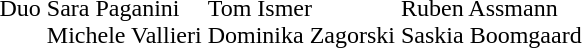<table>
<tr>
<td>Duo</td>
<td><br>Sara Paganini<br>Michele Vallieri</td>
<td><br>Tom Ismer<br>Dominika Zagorski</td>
<td><br>Ruben Assmann<br>Saskia Boomgaard</td>
</tr>
</table>
